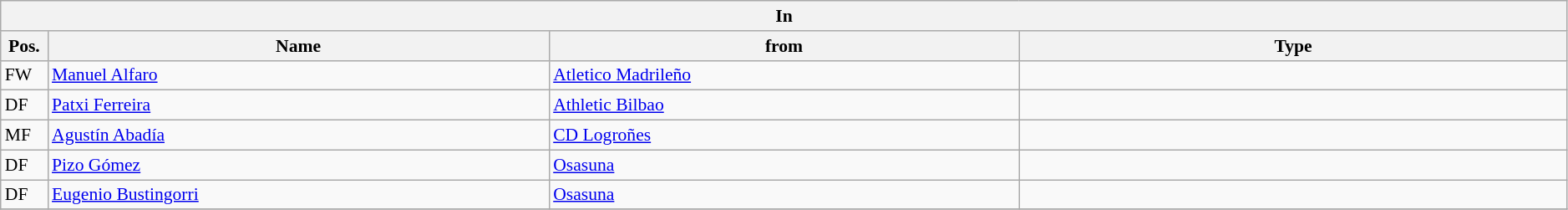<table class="wikitable" style="font-size:90%;width:99%;">
<tr>
<th colspan="4">In</th>
</tr>
<tr>
<th width=3%>Pos.</th>
<th width=32%>Name</th>
<th width=30%>from</th>
<th width=35%>Type</th>
</tr>
<tr>
<td>FW</td>
<td><a href='#'>Manuel Alfaro</a></td>
<td><a href='#'>Atletico Madrileño</a></td>
<td></td>
</tr>
<tr>
<td>DF</td>
<td><a href='#'>Patxi Ferreira</a></td>
<td><a href='#'>Athletic Bilbao</a></td>
<td></td>
</tr>
<tr>
<td>MF</td>
<td><a href='#'>Agustín Abadía</a></td>
<td><a href='#'>CD Logroñes</a></td>
<td></td>
</tr>
<tr>
<td>DF</td>
<td><a href='#'>Pizo Gómez</a></td>
<td><a href='#'>Osasuna</a></td>
<td></td>
</tr>
<tr>
<td>DF</td>
<td><a href='#'>Eugenio Bustingorri</a></td>
<td><a href='#'>Osasuna</a></td>
<td></td>
</tr>
<tr>
</tr>
</table>
